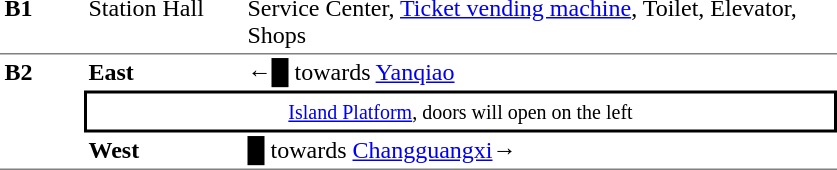<table table border=0 cellspacing=0 cellpadding=3>
<tr>
<td style="border-bottom:solid 1px gray;border-top:solid 0px gray;" width=50 valign=top><strong>B1</strong></td>
<td style="border-top:solid 0px gray;border-bottom:solid 1px gray;" width=100 valign=top>Station Hall</td>
<td style="border-top:solid 0px gray;border-bottom:solid 1px gray;" width=390 valign=top>Service Center, <a href='#'>Ticket vending machine</a>, Toilet, Elevator, Shops</td>
</tr>
<tr>
<td style="border-top:solid 0px gray;border-bottom:solid 1px gray;" width=50 rowspan=3 valign=top><strong>B2</strong></td>
<td style="border-top:solid 0px gray;" width=100><strong>East</strong></td>
<td style="border-top:solid 0px gray;" width=390>←<span>█</span>  towards <a href='#'>Yanqiao</a></td>
</tr>
<tr>
<td style="border-top:solid 2px black;border-right:solid 2px black;border-left:solid 2px black;border-bottom:solid 2px black;text-align:center;" colspan=2><small><a href='#'>Island Platform</a>, doors will open on the left</small></td>
</tr>
<tr>
<td style="border-bottom:solid 1px gray;"><strong>West</strong></td>
<td style="border-bottom:solid 1px gray;"><span>█</span> towards <a href='#'>Changguangxi</a>→</td>
</tr>
</table>
